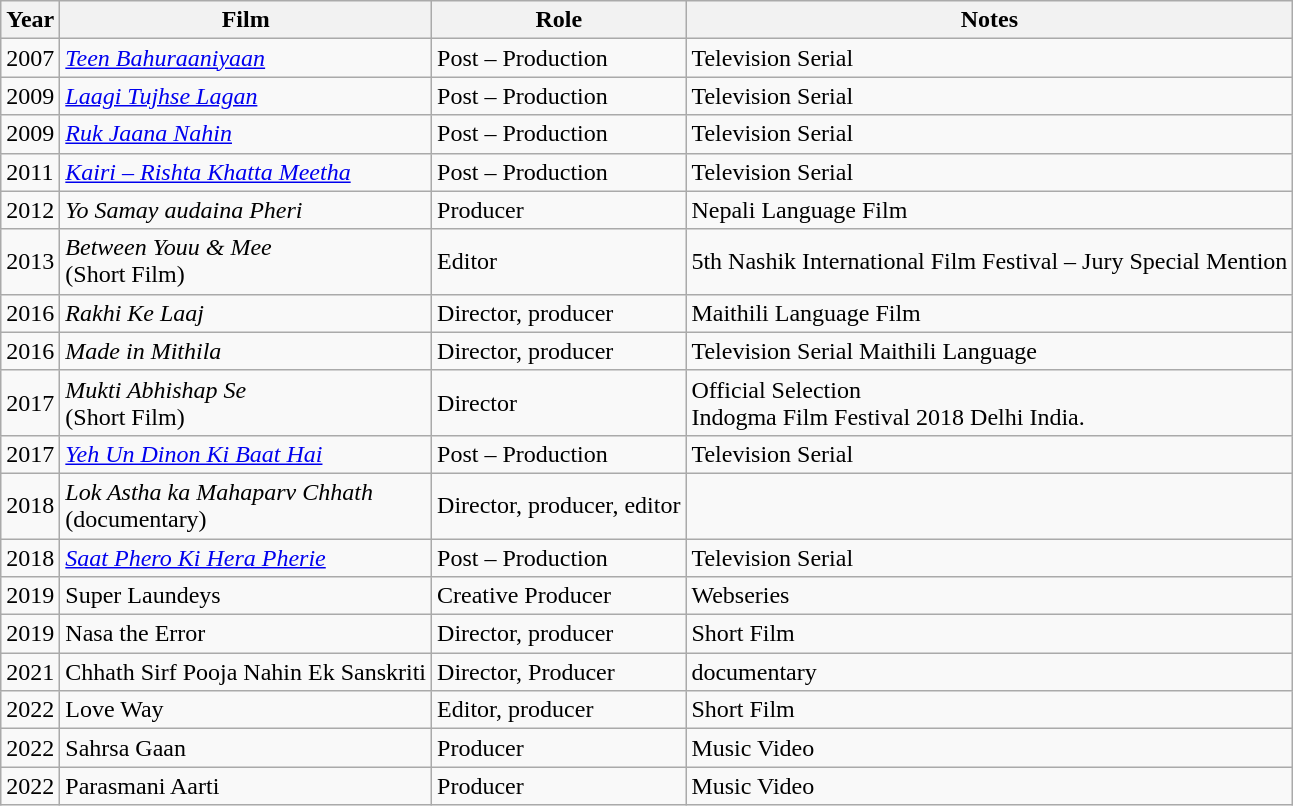<table class="wikitable sortable">
<tr>
<th>Year</th>
<th>Film</th>
<th>Role</th>
<th>Notes</th>
</tr>
<tr>
<td>2007</td>
<td><em><a href='#'>Teen Bahuraaniyaan</a></em></td>
<td>Post – Production</td>
<td>Television Serial</td>
</tr>
<tr>
<td>2009</td>
<td><em><a href='#'>Laagi Tujhse Lagan</a></em></td>
<td>Post – Production</td>
<td>Television Serial</td>
</tr>
<tr>
<td>2009</td>
<td><em><a href='#'>Ruk Jaana Nahin</a></em></td>
<td>Post – Production</td>
<td>Television Serial</td>
</tr>
<tr>
<td>2011</td>
<td><em><a href='#'>Kairi – Rishta Khatta Meetha</a></em></td>
<td>Post – Production</td>
<td>Television Serial</td>
</tr>
<tr>
<td>2012</td>
<td><em>Yo Samay audaina Pheri</em></td>
<td>Producer</td>
<td>Nepali Language Film</td>
</tr>
<tr>
<td>2013</td>
<td><em>Between Youu & Mee</em>  <br> (Short Film)</td>
<td>Editor</td>
<td>5th Nashik International Film Festival – Jury Special Mention</td>
</tr>
<tr>
<td>2016</td>
<td><em>Rakhi Ke Laaj</em></td>
<td>Director, producer</td>
<td>Maithili Language Film</td>
</tr>
<tr>
<td>2016</td>
<td><em>Made in Mithila</em></td>
<td>Director, producer</td>
<td>Television Serial Maithili Language</td>
</tr>
<tr>
<td>2017</td>
<td><em>Mukti Abhishap Se</em> <br> (Short Film)</td>
<td>Director</td>
<td>Official Selection <br> Indogma Film Festival 2018 Delhi India.</td>
</tr>
<tr>
<td>2017</td>
<td><em><a href='#'>Yeh Un Dinon Ki Baat Hai</a></em></td>
<td>Post – Production</td>
<td>Television Serial</td>
</tr>
<tr>
<td>2018</td>
<td><em>Lok Astha ka Mahaparv Chhath</em> <br> (documentary)</td>
<td>Director, producer, editor</td>
<td></td>
</tr>
<tr>
<td>2018</td>
<td><em><a href='#'>Saat Phero Ki Hera Pherie</a></em></td>
<td>Post – Production</td>
<td>Television Serial</td>
</tr>
<tr>
<td>2019</td>
<td>Super Laundeys</td>
<td>Creative Producer</td>
<td>Webseries</td>
</tr>
<tr>
<td>2019</td>
<td>Nasa the Error</td>
<td>Director, producer</td>
<td>Short Film</td>
</tr>
<tr>
<td>2021</td>
<td>Chhath Sirf Pooja Nahin Ek Sanskriti</td>
<td>Director, Producer</td>
<td>documentary</td>
</tr>
<tr>
<td>2022</td>
<td>Love Way</td>
<td>Editor, producer</td>
<td>Short Film</td>
</tr>
<tr>
<td>2022</td>
<td>Sahrsa Gaan</td>
<td>Producer</td>
<td>Music Video</td>
</tr>
<tr>
<td>2022</td>
<td>Parasmani Aarti</td>
<td>Producer</td>
<td>Music Video</td>
</tr>
</table>
